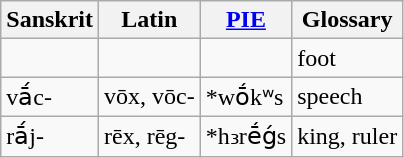<table class="wikitable">
<tr>
<th>Sanskrit</th>
<th>Latin</th>
<th><a href='#'>PIE</a></th>
<th>Glossary</th>
</tr>
<tr>
<td></td>
<td></td>
<td></td>
<td>foot</td>
</tr>
<tr>
<td>vā́c-</td>
<td>vōx, vōc-</td>
<td>*wṓkʷs</td>
<td>speech</td>
</tr>
<tr>
<td>rā́j-</td>
<td>rēx, rēg-</td>
<td>*h₃rḗǵs</td>
<td>king, ruler</td>
</tr>
</table>
